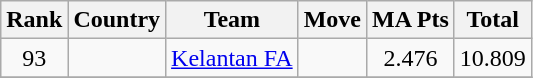<table class="wikitable" style="text-align: center;">
<tr>
<th>Rank</th>
<th>Country</th>
<th>Team</th>
<th>Move</th>
<th>MA Pts</th>
<th>Total</th>
</tr>
<tr>
<td>93</td>
<td></td>
<td><a href='#'>Kelantan FA</a></td>
<td></td>
<td>2.476</td>
<td>10.809</td>
</tr>
<tr>
</tr>
</table>
